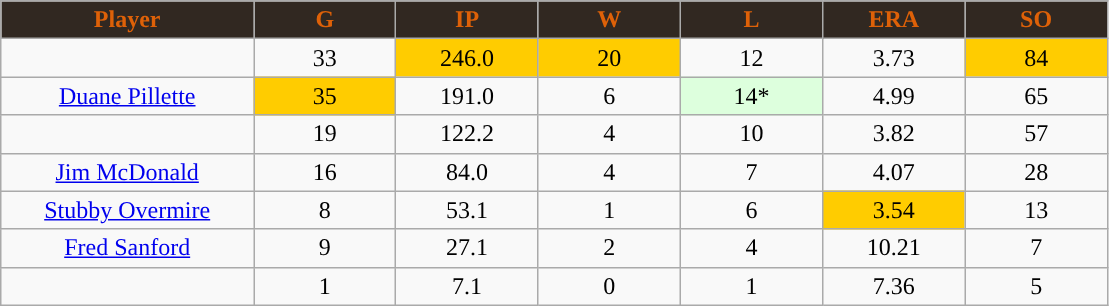<table class="wikitable sortable">
<tr>
<th style="background:#312821;color:#de6108;" width="16%">Player</th>
<th style="background:#312821;color:#de6108;" width="9%">G</th>
<th style="background:#312821;color:#de6108;" width="9%">IP</th>
<th style="background:#312821;color:#de6108;" width="9%">W</th>
<th style="background:#312821;color:#de6108;" width="9%">L</th>
<th style="background:#312821;color:#de6108;" width="9%">ERA</th>
<th style="background:#312821;color:#de6108;" width="9%">SO</th>
</tr>
<tr align="center">
<td></td>
<td>33</td>
<td style="background:#fc0;">246.0</td>
<td style="background:#fc0;">20</td>
<td>12</td>
<td>3.73</td>
<td style="background:#fc0;">84</td>
</tr>
<tr align="center">
<td><a href='#'>Duane Pillette</a></td>
<td style="background:#fc0;">35</td>
<td>191.0</td>
<td>6</td>
<td style="background:#DDFFDD;">14*</td>
<td>4.99</td>
<td>65</td>
</tr>
<tr align="center">
<td></td>
<td>19</td>
<td>122.2</td>
<td>4</td>
<td>10</td>
<td>3.82</td>
<td>57</td>
</tr>
<tr align="center">
<td><a href='#'>Jim McDonald</a></td>
<td>16</td>
<td>84.0</td>
<td>4</td>
<td>7</td>
<td>4.07</td>
<td>28</td>
</tr>
<tr align="center">
<td><a href='#'>Stubby Overmire</a></td>
<td>8</td>
<td>53.1</td>
<td>1</td>
<td>6</td>
<td style="background:#fc0;">3.54</td>
<td>13</td>
</tr>
<tr align="center">
<td><a href='#'>Fred Sanford</a></td>
<td>9</td>
<td>27.1</td>
<td>2</td>
<td>4</td>
<td>10.21</td>
<td>7</td>
</tr>
<tr align="center">
<td></td>
<td>1</td>
<td>7.1</td>
<td>0</td>
<td>1</td>
<td>7.36</td>
<td>5</td>
</tr>
</table>
